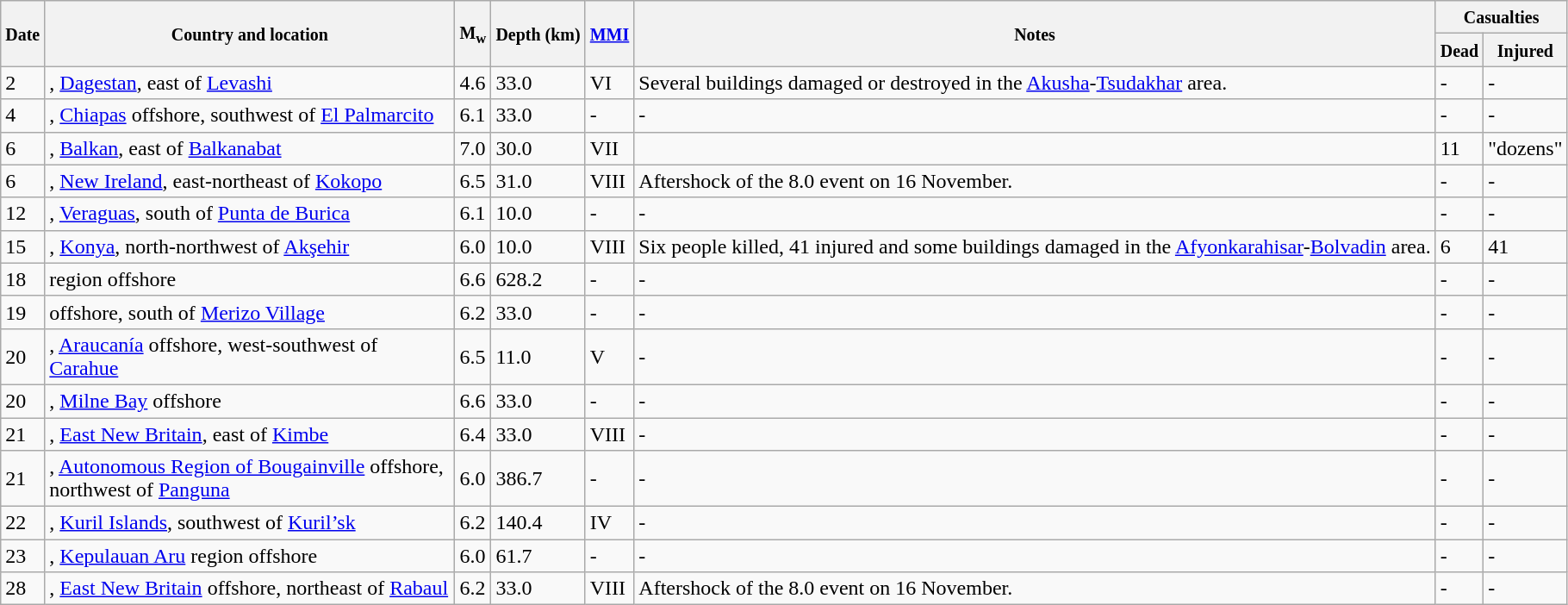<table class="wikitable sortable" style="border:1px black;  margin-left:1em;">
<tr>
<th rowspan="2"><small>Date</small></th>
<th rowspan="2" style="width: 310px"><small>Country and location</small></th>
<th rowspan="2"><small>M<sub>w</sub></small></th>
<th rowspan="2"><small>Depth (km)</small></th>
<th rowspan="2"><small><a href='#'>MMI</a></small></th>
<th rowspan="2" class="unsortable"><small>Notes</small></th>
<th colspan="2"><small>Casualties</small></th>
</tr>
<tr>
<th><small>Dead</small></th>
<th><small>Injured</small></th>
</tr>
<tr>
<td>2</td>
<td>, <a href='#'>Dagestan</a>,  east of <a href='#'>Levashi</a></td>
<td>4.6</td>
<td>33.0</td>
<td>VI</td>
<td>Several buildings damaged or destroyed in the <a href='#'>Akusha</a>-<a href='#'>Tsudakhar</a> area.</td>
<td>-</td>
<td>-</td>
</tr>
<tr>
<td>4</td>
<td>, <a href='#'>Chiapas</a> offshore,  southwest of <a href='#'>El Palmarcito</a></td>
<td>6.1</td>
<td>33.0</td>
<td>-</td>
<td>-</td>
<td>-</td>
<td>-</td>
</tr>
<tr>
<td>6</td>
<td>, <a href='#'>Balkan</a>,  east of <a href='#'>Balkanabat</a></td>
<td>7.0</td>
<td>30.0</td>
<td>VII</td>
<td></td>
<td>11</td>
<td>"dozens"</td>
</tr>
<tr>
<td>6</td>
<td>, <a href='#'>New Ireland</a>,  east-northeast of <a href='#'>Kokopo</a></td>
<td>6.5</td>
<td>31.0</td>
<td>VIII</td>
<td>Aftershock of the 8.0 event on 16 November.</td>
<td>-</td>
<td>-</td>
</tr>
<tr>
<td>12</td>
<td>, <a href='#'>Veraguas</a>,  south of <a href='#'>Punta de Burica</a></td>
<td>6.1</td>
<td>10.0</td>
<td>-</td>
<td>-</td>
<td>-</td>
<td>-</td>
</tr>
<tr>
<td>15</td>
<td>, <a href='#'>Konya</a>,  north-northwest of <a href='#'>Akşehir</a></td>
<td>6.0</td>
<td>10.0</td>
<td>VIII</td>
<td>Six people killed, 41 injured and some buildings damaged in the <a href='#'>Afyonkarahisar</a>-<a href='#'>Bolvadin</a> area.</td>
<td>6</td>
<td>41</td>
</tr>
<tr>
<td>18</td>
<td> region offshore</td>
<td>6.6</td>
<td>628.2</td>
<td>-</td>
<td>-</td>
<td>-</td>
<td>-</td>
</tr>
<tr>
<td>19</td>
<td> offshore,  south of <a href='#'>Merizo Village</a></td>
<td>6.2</td>
<td>33.0</td>
<td>-</td>
<td>-</td>
<td>-</td>
<td>-</td>
</tr>
<tr>
<td>20</td>
<td>, <a href='#'>Araucanía</a> offshore,  west-southwest of <a href='#'>Carahue</a></td>
<td>6.5</td>
<td>11.0</td>
<td>V</td>
<td>-</td>
<td>-</td>
<td>-</td>
</tr>
<tr>
<td>20</td>
<td>, <a href='#'>Milne Bay</a> offshore</td>
<td>6.6</td>
<td>33.0</td>
<td>-</td>
<td>-</td>
<td>-</td>
<td>-</td>
</tr>
<tr>
<td>21</td>
<td>, <a href='#'>East New Britain</a>,  east of <a href='#'>Kimbe</a></td>
<td>6.4</td>
<td>33.0</td>
<td>VIII</td>
<td>-</td>
<td>-</td>
<td>-</td>
</tr>
<tr>
<td>21</td>
<td>, <a href='#'>Autonomous Region of Bougainville</a> offshore,  northwest of <a href='#'>Panguna</a></td>
<td>6.0</td>
<td>386.7</td>
<td>-</td>
<td>-</td>
<td>-</td>
<td>-</td>
</tr>
<tr>
<td>22</td>
<td>, <a href='#'>Kuril Islands</a>,  southwest of <a href='#'>Kuril’sk</a></td>
<td>6.2</td>
<td>140.4</td>
<td>IV</td>
<td>-</td>
<td>-</td>
<td>-</td>
</tr>
<tr>
<td>23</td>
<td>, <a href='#'>Kepulauan Aru</a> region offshore</td>
<td>6.0</td>
<td>61.7</td>
<td>-</td>
<td>-</td>
<td>-</td>
<td>-</td>
</tr>
<tr>
<td>28</td>
<td>, <a href='#'>East New Britain</a> offshore,  northeast of <a href='#'>Rabaul</a></td>
<td>6.2</td>
<td>33.0</td>
<td>VIII</td>
<td>Aftershock of the 8.0 event on 16 November.</td>
<td>-</td>
<td>-</td>
</tr>
<tr>
</tr>
</table>
